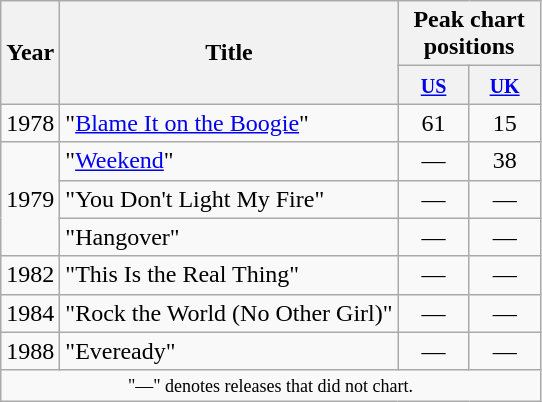<table class="wikitable">
<tr>
<th scope="col" rowspan="2">Year</th>
<th scope="col" rowspan="2">Title</th>
<th scope="col" colspan="2">Peak chart positions</th>
</tr>
<tr>
<th style="width:40px;"><small><a href='#'>US</a></small><br></th>
<th style="width:40px;"><small><a href='#'>UK</a></small><br></th>
</tr>
<tr>
<td>1978</td>
<td>"<a href='#'>Blame It on the Boogie</a>"</td>
<td align=center>61</td>
<td align=center>15</td>
</tr>
<tr>
<td rowspan="3">1979</td>
<td>"<a href='#'>Weekend</a>"</td>
<td align=center>―</td>
<td align=center>38</td>
</tr>
<tr>
<td>"You Don't Light My Fire"</td>
<td align=center>―</td>
<td align=center>―</td>
</tr>
<tr>
<td>"Hangover"</td>
<td align=center>―</td>
<td align=center>―</td>
</tr>
<tr>
<td>1982</td>
<td>"This Is the Real Thing"</td>
<td align=center>―</td>
<td align=center>―</td>
</tr>
<tr>
<td>1984</td>
<td>"Rock the World (No Other Girl)"</td>
<td align=center>―</td>
<td align=center>―</td>
</tr>
<tr>
<td>1988</td>
<td>"Eveready"</td>
<td align=center>―</td>
<td align=center>―</td>
</tr>
<tr>
<td colspan="4" style="text-align:center; font-size:9pt;">"—" denotes releases that did not chart.</td>
</tr>
</table>
